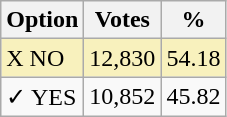<table class="wikitable">
<tr>
<th>Option</th>
<th>Votes</th>
<th>%</th>
</tr>
<tr>
<td style=background:#f8f1bd>X NO</td>
<td style=background:#f8f1bd>12,830</td>
<td style=background:#f8f1bd>54.18</td>
</tr>
<tr>
<td>✓ YES</td>
<td>10,852</td>
<td>45.82</td>
</tr>
</table>
